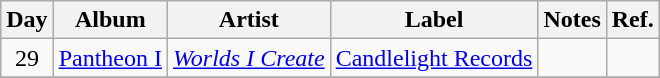<table class="wikitable">
<tr>
<th>Day</th>
<th>Album</th>
<th>Artist</th>
<th>Label</th>
<th>Notes</th>
<th>Ref.</th>
</tr>
<tr>
<td rowspan="1" style="text-align:center;">29</td>
<td><a href='#'>Pantheon I</a></td>
<td><em><a href='#'>Worlds I Create</a></em></td>
<td><a href='#'>Candlelight Records</a></td>
<td></td>
<td></td>
</tr>
<tr>
</tr>
</table>
